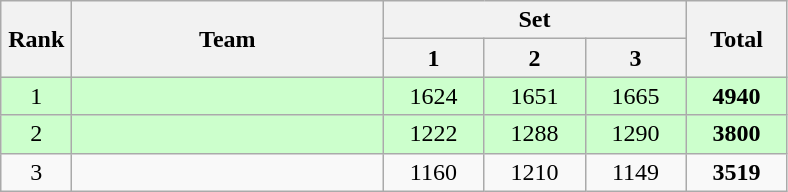<table class=wikitable style="text-align:center">
<tr>
<th rowspan="2" width=40>Rank</th>
<th rowspan="2" width=200>Team</th>
<th colspan="3">Set</th>
<th rowspan="2" width=60>Total</th>
</tr>
<tr>
<th width=60>1</th>
<th width=60>2</th>
<th width=60>3</th>
</tr>
<tr bgcolor="ccffcc">
<td>1</td>
<td align=left></td>
<td>1624</td>
<td>1651</td>
<td>1665</td>
<td><strong>4940</strong></td>
</tr>
<tr bgcolor="ccffcc">
<td>2</td>
<td align=left></td>
<td>1222</td>
<td>1288</td>
<td>1290</td>
<td><strong>3800</strong></td>
</tr>
<tr>
<td>3</td>
<td align=left></td>
<td>1160</td>
<td>1210</td>
<td>1149</td>
<td><strong>3519</strong></td>
</tr>
</table>
